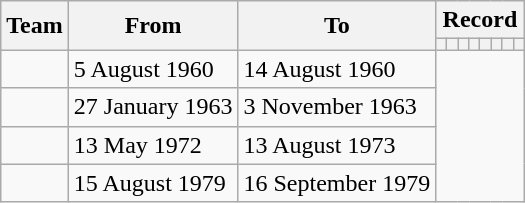<table class="wikitable" style="text-align: center">
<tr>
<th rowspan="2">Team</th>
<th rowspan="2">From</th>
<th rowspan="2">To</th>
<th colspan="8">Record</th>
</tr>
<tr>
<th></th>
<th></th>
<th></th>
<th></th>
<th></th>
<th></th>
<th></th>
<th></th>
</tr>
<tr>
<td align=left></td>
<td align=left>5 August 1960</td>
<td align=left>14 August 1960<br></td>
</tr>
<tr>
<td align=left></td>
<td align=left>27 January 1963</td>
<td align=left>3 November 1963<br></td>
</tr>
<tr>
<td align=left></td>
<td align=left>13 May 1972</td>
<td align=left>13 August 1973<br></td>
</tr>
<tr>
<td align=left></td>
<td align=left>15 August 1979</td>
<td align=left>16 September 1979<br></td>
</tr>
</table>
